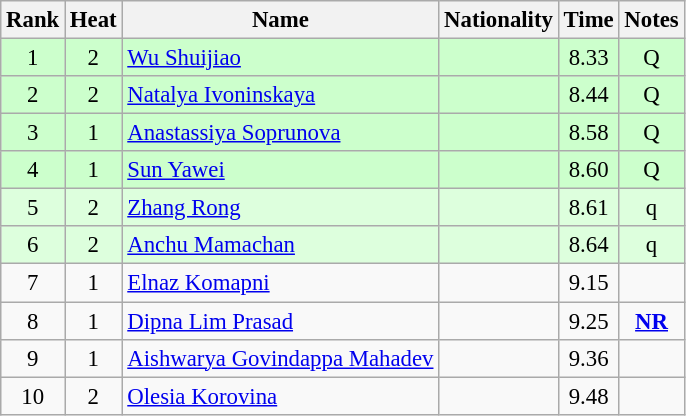<table class="wikitable sortable" style="text-align:center;font-size:95%">
<tr>
<th>Rank</th>
<th>Heat</th>
<th>Name</th>
<th>Nationality</th>
<th>Time</th>
<th>Notes</th>
</tr>
<tr bgcolor=ccffcc>
<td>1</td>
<td>2</td>
<td align=left><a href='#'>Wu Shuijiao</a></td>
<td align=left></td>
<td>8.33</td>
<td>Q</td>
</tr>
<tr bgcolor=ccffcc>
<td>2</td>
<td>2</td>
<td align=left><a href='#'>Natalya Ivoninskaya</a></td>
<td align=left></td>
<td>8.44</td>
<td>Q</td>
</tr>
<tr bgcolor=ccffcc>
<td>3</td>
<td>1</td>
<td align=left><a href='#'>Anastassiya Soprunova</a></td>
<td align=left></td>
<td>8.58</td>
<td>Q</td>
</tr>
<tr bgcolor=ccffcc>
<td>4</td>
<td>1</td>
<td align=left><a href='#'>Sun Yawei</a></td>
<td align=left></td>
<td>8.60</td>
<td>Q</td>
</tr>
<tr bgcolor=ddffdd>
<td>5</td>
<td>2</td>
<td align=left><a href='#'>Zhang Rong</a></td>
<td align=left></td>
<td>8.61</td>
<td>q</td>
</tr>
<tr bgcolor=ddffdd>
<td>6</td>
<td>2</td>
<td align=left><a href='#'>Anchu Mamachan</a></td>
<td align=left></td>
<td>8.64</td>
<td>q</td>
</tr>
<tr>
<td>7</td>
<td>1</td>
<td align=left><a href='#'>Elnaz Komapni</a></td>
<td align=left></td>
<td>9.15</td>
<td></td>
</tr>
<tr>
<td>8</td>
<td>1</td>
<td align=left><a href='#'>Dipna Lim Prasad</a></td>
<td align=left></td>
<td>9.25</td>
<td><strong><a href='#'>NR</a></strong></td>
</tr>
<tr>
<td>9</td>
<td>1</td>
<td align=left><a href='#'>Aishwarya Govindappa Mahadev</a></td>
<td align=left></td>
<td>9.36</td>
<td></td>
</tr>
<tr>
<td>10</td>
<td>2</td>
<td align=left><a href='#'>Olesia Korovina</a></td>
<td align=left></td>
<td>9.48</td>
<td></td>
</tr>
</table>
